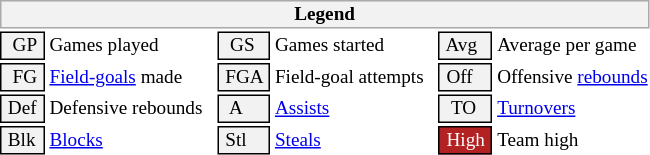<table class="toccolours" style="font-size: 80%; white-space: nowrap;">
<tr>
<th colspan="6" style="background-color: #F2F2F2; border: 1px solid #AAAAAA;">Legend</th>
</tr>
<tr>
<td style="background-color: #F2F2F2; border: 1px solid black;">  GP </td>
<td>Games played</td>
<td style="background-color: #F2F2F2; border: 1px solid black">  GS </td>
<td>Games started</td>
<td style="background-color: #F2F2F2; border: 1px solid black"> Avg </td>
<td>Average per game</td>
</tr>
<tr>
<td style="background-color: #F2F2F2; border: 1px solid black">  FG </td>
<td style="padding-right: 8px"><a href='#'>Field-goals</a> made</td>
<td style="background-color: #F2F2F2; border: 1px solid black"> FGA </td>
<td style="padding-right: 8px">Field-goal attempts</td>
<td style="background-color: #F2F2F2; border: 1px solid black;"> Off </td>
<td>Offensive <a href='#'>rebounds</a></td>
</tr>
<tr>
<td style="background-color: #F2F2F2; border: 1px solid black;"> Def </td>
<td style="padding-right: 8px">Defensive rebounds</td>
<td style="background-color: #F2F2F2; border: 1px solid black">  A </td>
<td style="padding-right: 8px"><a href='#'>Assists</a></td>
<td style="background-color: #F2F2F2; border: 1px solid black">  TO</td>
<td><a href='#'>Turnovers</a></td>
</tr>
<tr>
<td style="background-color: #F2F2F2; border: 1px solid black;"> Blk </td>
<td><a href='#'>Blocks</a></td>
<td style="background-color: #F2F2F2; border: 1px solid black"> Stl </td>
<td><a href='#'>Steals</a></td>
<td style="background:#B22222; color:#ffffff; border: 1px solid black"> High </td>
<td>Team high</td>
</tr>
<tr>
</tr>
</table>
